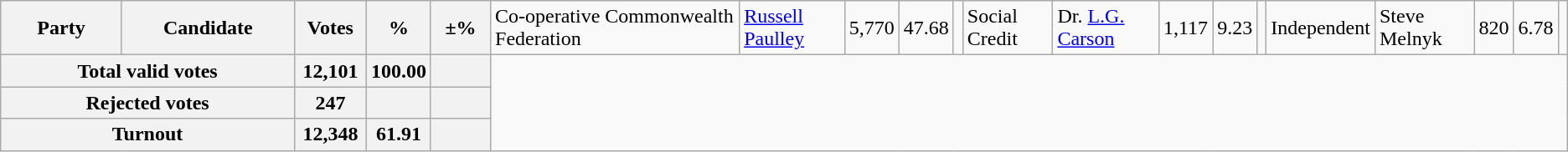<table class="wikitable">
<tr>
<th colspan=2 style="width: 130px">Party</th>
<th style="width: 130px">Candidate</th>
<th style="width: 50px">Votes</th>
<th style="width: 40px">%</th>
<th style="width: 40px">±%<br></th>
<td>Co-operative Commonwealth Federation</td>
<td><a href='#'>Russell Paulley</a></td>
<td align="right">5,770</td>
<td align="right">47.68</td>
<td align="right"><br>
</td>
<td>Social Credit</td>
<td>Dr. <a href='#'>L.G. Carson</a></td>
<td align="right">1,117</td>
<td align="right">9.23</td>
<td align="right"><br></td>
<td>Independent</td>
<td>Steve Melnyk</td>
<td align="right">820</td>
<td align="right">6.78</td>
<td align="right"></td>
</tr>
<tr bgcolor="white">
<th align="right" colspan=3>Total valid votes</th>
<th align="right">12,101</th>
<th align="right">100.00</th>
<th align="right"></th>
</tr>
<tr bgcolor="white">
<th align="right" colspan=3>Rejected votes</th>
<th align="right">247</th>
<th align="right"></th>
<th align="right"></th>
</tr>
<tr bgcolor="white">
<th align="right" colspan=3>Turnout</th>
<th align="right">12,348</th>
<th align="right">61.91</th>
<th align="right"></th>
</tr>
</table>
